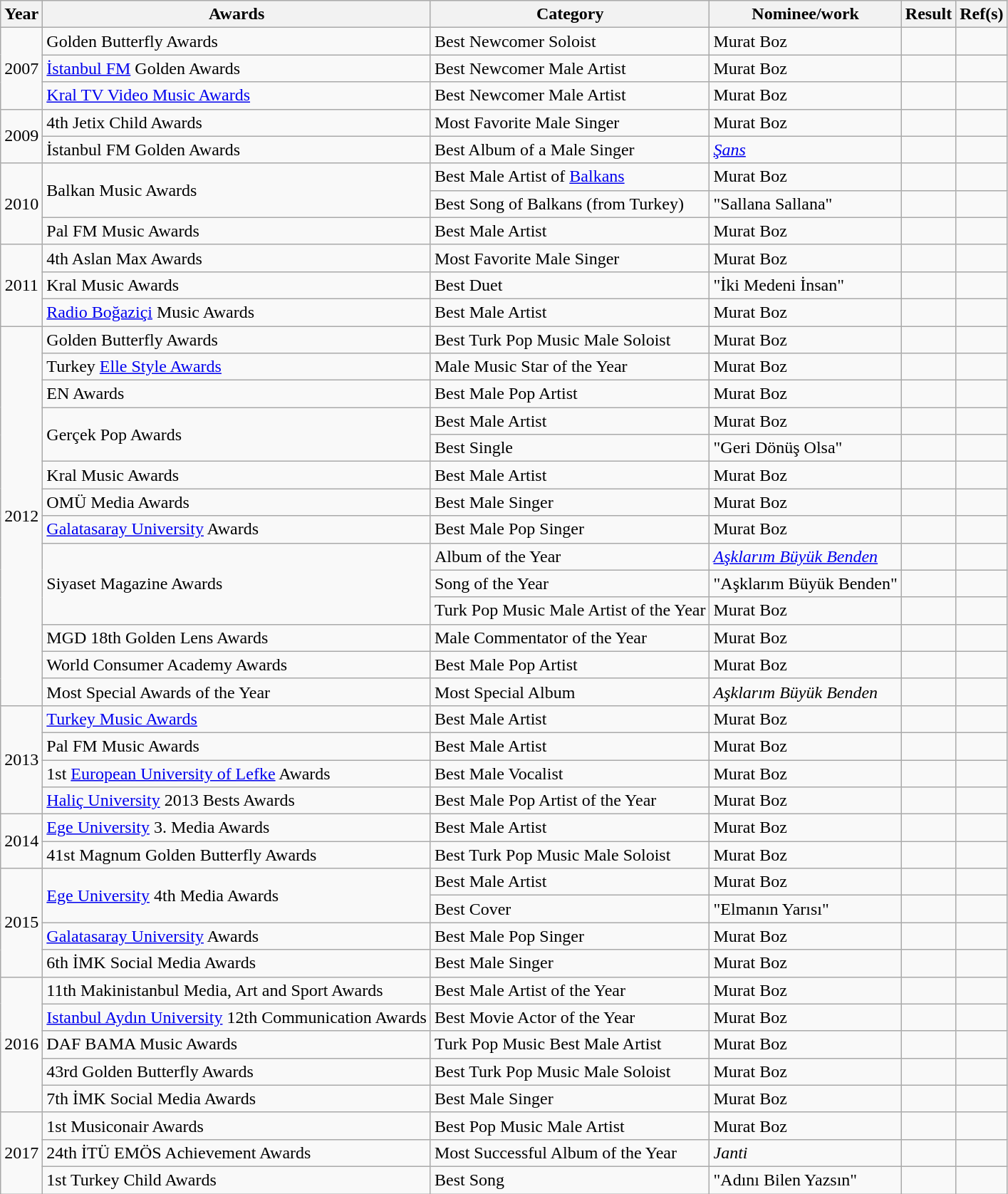<table class="wikitable sortable">
<tr>
<th>Year</th>
<th>Awards</th>
<th>Category</th>
<th>Nominee/work</th>
<th>Result</th>
<th class="unsortable">Ref(s)</th>
</tr>
<tr>
<td rowspan="3" style="text-align:center;">2007</td>
<td>Golden Butterfly Awards</td>
<td>Best Newcomer Soloist</td>
<td>Murat Boz</td>
<td></td>
<td style="text-align:center;"></td>
</tr>
<tr>
<td><a href='#'>İstanbul FM</a> Golden Awards</td>
<td>Best Newcomer Male Artist</td>
<td>Murat Boz</td>
<td></td>
<td style="text-align:center;"></td>
</tr>
<tr>
<td><a href='#'>Kral TV Video Music Awards</a></td>
<td>Best Newcomer Male Artist</td>
<td>Murat Boz</td>
<td></td>
<td style="text-align:center;"></td>
</tr>
<tr>
<td rowspan="2" style="text-align:center;">2009</td>
<td>4th Jetix Child Awards</td>
<td>Most Favorite Male Singer</td>
<td>Murat Boz</td>
<td></td>
<td style="text-align:center;"></td>
</tr>
<tr>
<td>İstanbul FM Golden Awards</td>
<td>Best Album of a Male Singer</td>
<td><em><a href='#'>Şans</a></em></td>
<td></td>
<td style="text-align:center;"></td>
</tr>
<tr>
<td rowspan="3" style="text-align:center;">2010</td>
<td rowspan="2">Balkan Music Awards</td>
<td>Best Male Artist of <a href='#'>Balkans</a></td>
<td>Murat Boz</td>
<td></td>
<td style="text-align:center;"></td>
</tr>
<tr>
<td>Best Song of Balkans (from Turkey)</td>
<td>"Sallana Sallana"</td>
<td></td>
<td style="text-align:center;"></td>
</tr>
<tr>
<td>Pal FM Music Awards</td>
<td>Best Male Artist</td>
<td>Murat Boz</td>
<td></td>
<td style="text-align:center;"></td>
</tr>
<tr>
<td rowspan="3" style="text-align:center;">2011</td>
<td>4th Aslan Max Awards</td>
<td>Most Favorite Male Singer</td>
<td>Murat Boz</td>
<td></td>
<td style="text-align:center;"></td>
</tr>
<tr>
<td>Kral Music Awards</td>
<td>Best Duet</td>
<td>"İki Medeni İnsan"</td>
<td></td>
<td style="text-align:center;"></td>
</tr>
<tr>
<td><a href='#'>Radio Boğaziçi</a> Music Awards</td>
<td>Best Male Artist</td>
<td>Murat Boz</td>
<td></td>
<td style="text-align:center;"></td>
</tr>
<tr>
<td rowspan="14" style="text-align:center;">2012</td>
<td>Golden Butterfly Awards</td>
<td>Best Turk Pop Music Male Soloist</td>
<td>Murat Boz</td>
<td></td>
<td style="text-align:center;"></td>
</tr>
<tr>
<td>Turkey <a href='#'>Elle Style Awards</a></td>
<td>Male Music Star of the Year</td>
<td>Murat Boz</td>
<td></td>
<td style="text-align:center;"></td>
</tr>
<tr>
<td>EN Awards</td>
<td>Best Male Pop Artist</td>
<td>Murat Boz</td>
<td></td>
<td style="text-align:center;"></td>
</tr>
<tr>
<td rowspan=2>Gerçek Pop Awards</td>
<td>Best Male Artist</td>
<td>Murat Boz</td>
<td></td>
<td style="text-align:center;"></td>
</tr>
<tr>
<td>Best Single</td>
<td>"Geri Dönüş Olsa"</td>
<td></td>
<td style="text-align:center;"></td>
</tr>
<tr>
<td>Kral Music Awards</td>
<td>Best Male Artist</td>
<td>Murat Boz</td>
<td></td>
<td style="text-align:center;"></td>
</tr>
<tr>
<td>OMÜ Media Awards</td>
<td>Best Male Singer</td>
<td>Murat Boz</td>
<td></td>
<td style="text-align:center;"></td>
</tr>
<tr>
<td><a href='#'>Galatasaray University</a> Awards</td>
<td>Best Male Pop Singer</td>
<td>Murat Boz</td>
<td></td>
<td style="text-align:center;"></td>
</tr>
<tr>
<td rowspan=3>Siyaset Magazine Awards</td>
<td>Album of the Year</td>
<td><em><a href='#'>Aşklarım Büyük Benden</a></em></td>
<td></td>
<td style="text-align:center;"></td>
</tr>
<tr>
<td>Song of the Year</td>
<td>"Aşklarım Büyük Benden"</td>
<td></td>
<td style="text-align:center;"></td>
</tr>
<tr>
<td>Turk Pop Music Male Artist of the Year</td>
<td>Murat Boz</td>
<td></td>
<td style="text-align:center;"></td>
</tr>
<tr>
<td>MGD 18th Golden Lens Awards</td>
<td>Male Commentator of the Year</td>
<td>Murat Boz</td>
<td></td>
<td style="text-align:center;"></td>
</tr>
<tr>
<td>World Consumer Academy Awards</td>
<td>Best Male Pop Artist</td>
<td>Murat Boz</td>
<td></td>
<td style="text-align:center;"></td>
</tr>
<tr>
<td>Most Special Awards of the Year</td>
<td>Most Special Album</td>
<td><em>Aşklarım Büyük Benden</em></td>
<td></td>
<td style="text-align:center;"></td>
</tr>
<tr>
<td rowspan="4" style="text-align:center;">2013</td>
<td><a href='#'>Turkey Music Awards</a></td>
<td>Best Male Artist</td>
<td>Murat Boz</td>
<td></td>
<td style="text-align:center;"></td>
</tr>
<tr>
<td>Pal FM Music Awards</td>
<td>Best Male Artist</td>
<td>Murat Boz</td>
<td></td>
<td style="text-align:center;"></td>
</tr>
<tr>
<td>1st <a href='#'>European University of Lefke</a> Awards</td>
<td>Best Male Vocalist</td>
<td>Murat Boz</td>
<td></td>
<td style="text-align:center;"></td>
</tr>
<tr>
<td><a href='#'>Haliç University</a> 2013 Bests Awards</td>
<td>Best Male Pop Artist of the Year</td>
<td>Murat Boz</td>
<td></td>
<td style="text-align:center;"></td>
</tr>
<tr>
<td rowspan="2" style="text-align:center;">2014</td>
<td><a href='#'>Ege University</a> 3. Media Awards</td>
<td>Best Male Artist</td>
<td>Murat Boz</td>
<td></td>
<td style="text-align:center;"></td>
</tr>
<tr>
<td>41st Magnum Golden Butterfly Awards</td>
<td>Best Turk Pop Music Male Soloist</td>
<td>Murat Boz</td>
<td></td>
<td style="text-align:center;"></td>
</tr>
<tr>
<td rowspan="4" style="text-align:center;">2015</td>
<td rowspan=2><a href='#'>Ege University</a> 4th Media Awards</td>
<td>Best Male Artist</td>
<td>Murat Boz</td>
<td></td>
<td style="text-align:center;"></td>
</tr>
<tr>
<td>Best Cover</td>
<td>"Elmanın Yarısı"</td>
<td></td>
<td style="text-align:center;"></td>
</tr>
<tr>
<td><a href='#'>Galatasaray University</a> Awards</td>
<td>Best Male Pop Singer</td>
<td>Murat Boz</td>
<td></td>
<td style="text-align:center;"></td>
</tr>
<tr>
<td>6th İMK Social Media Awards</td>
<td>Best Male Singer</td>
<td>Murat Boz</td>
<td></td>
<td style="text-align:center;"></td>
</tr>
<tr>
<td rowspan="5" style="text-align:center;">2016</td>
<td>11th Makinistanbul Media, Art and Sport Awards</td>
<td>Best Male Artist of the Year</td>
<td>Murat Boz</td>
<td></td>
<td style="text-align:center;"></td>
</tr>
<tr>
<td><a href='#'>Istanbul Aydın University</a> 12th Communication Awards</td>
<td>Best Movie Actor of the Year</td>
<td>Murat Boz</td>
<td></td>
<td style="text-align:center;"></td>
</tr>
<tr>
<td>DAF BAMA Music Awards</td>
<td>Turk Pop Music Best Male Artist</td>
<td>Murat Boz</td>
<td></td>
<td style="text-align:center;"></td>
</tr>
<tr>
<td>43rd Golden Butterfly Awards</td>
<td>Best Turk Pop Music Male Soloist</td>
<td>Murat Boz</td>
<td></td>
<td style="text-align:center;"></td>
</tr>
<tr>
<td>7th İMK Social Media Awards</td>
<td>Best Male Singer</td>
<td>Murat Boz</td>
<td></td>
<td style="text-align:center;"></td>
</tr>
<tr>
<td rowspan="3" style="text-align:center;">2017</td>
<td>1st Musiconair Awards</td>
<td>Best Pop Music Male Artist</td>
<td>Murat Boz</td>
<td></td>
<td style="text-align:center;"></td>
</tr>
<tr>
<td>24th İTÜ EMÖS Achievement Awards</td>
<td>Most Successful Album of the Year</td>
<td><em>Janti</em></td>
<td></td>
<td style="text-align:center;"></td>
</tr>
<tr>
<td>1st Turkey Child Awards</td>
<td>Best Song</td>
<td>"Adını Bilen Yazsın"</td>
<td></td>
<td style="text-align:center;"></td>
</tr>
</table>
